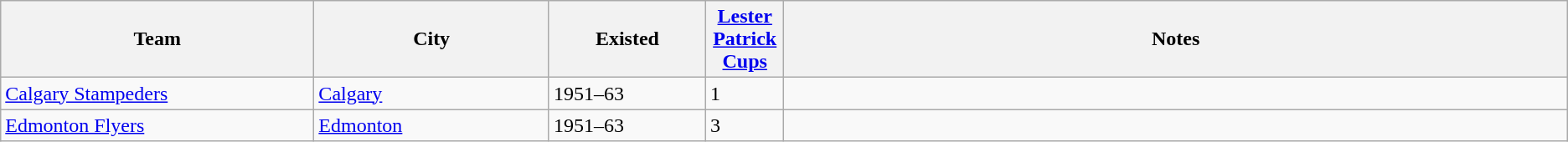<table class="wikitable">
<tr>
<th bgcolor="#DDDDFF" width="20%">Team</th>
<th bgcolor="#DDDDFF" width="15%">City</th>
<th bgcolor="#DDDDFF" width="10%">Existed</th>
<th bgcolor="#DDDDFF" width="5%"><a href='#'>Lester Patrick Cups</a></th>
<th bgcolor="#DDDDFF" width="50%">Notes</th>
</tr>
<tr>
<td><a href='#'>Calgary Stampeders</a></td>
<td><a href='#'>Calgary</a></td>
<td>1951–63</td>
<td>1</td>
<td></td>
</tr>
<tr>
<td><a href='#'>Edmonton Flyers</a></td>
<td><a href='#'>Edmonton</a></td>
<td>1951–63</td>
<td>3</td>
<td></td>
</tr>
</table>
